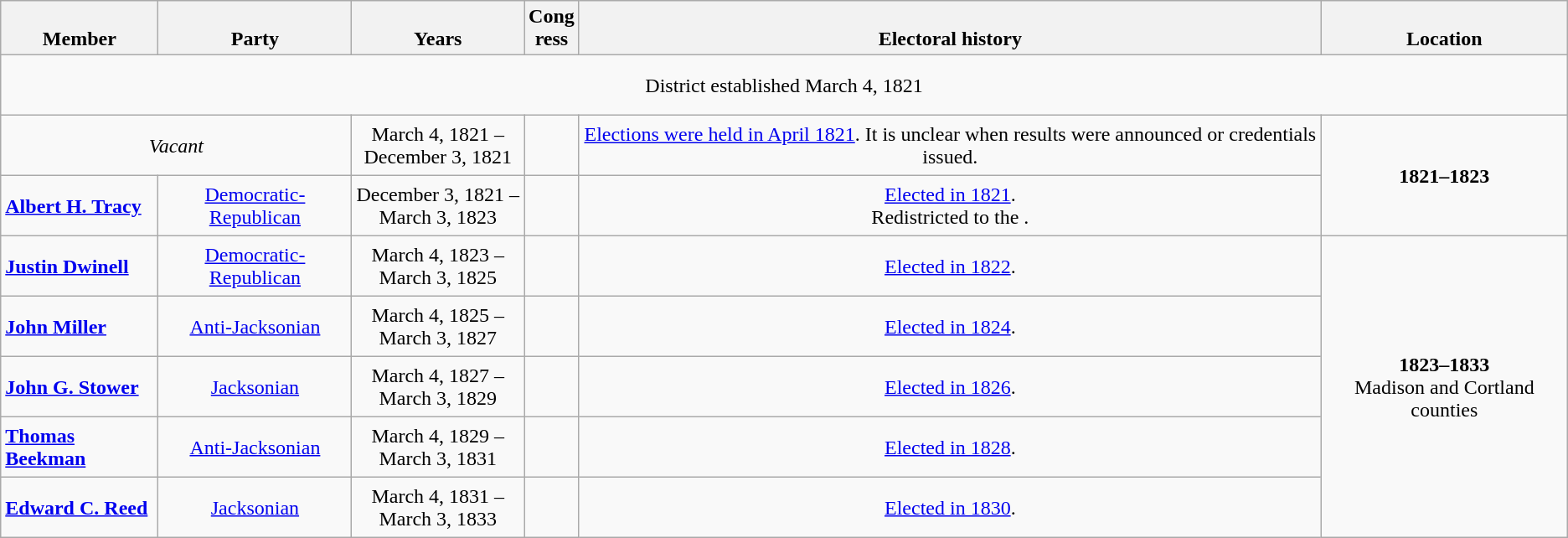<table class=wikitable style="text-align:center">
<tr valign=bottom>
<th>Member</th>
<th>Party</th>
<th>Years</th>
<th>Cong<br>ress</th>
<th>Electoral history</th>
<th>Location</th>
</tr>
<tr style="height:3em">
<td colspan=6>District established March 4, 1821</td>
</tr>
<tr style="height:3em">
<td colspan=2><em>Vacant</em></td>
<td nowrap>March 4, 1821 –<br>December 3, 1821</td>
<td></td>
<td><a href='#'>Elections were held in April 1821</a>. It is unclear when results were announced or credentials issued.</td>
<td rowspan=2><strong>1821–1823</strong><br></td>
</tr>
<tr style="height:3em">
<td align=left><strong><a href='#'>Albert H. Tracy</a></strong><br></td>
<td><a href='#'>Democratic-Republican</a></td>
<td nowrap>December 3, 1821 –<br>March 3, 1823</td>
<td></td>
<td><a href='#'>Elected in 1821</a>.<br>Redistricted to the .</td>
</tr>
<tr style="height:3em">
<td align=left><strong><a href='#'>Justin Dwinell</a></strong><br></td>
<td><a href='#'>Democratic-Republican</a></td>
<td nowrap>March 4, 1823 –<br>March 3, 1825</td>
<td></td>
<td><a href='#'>Elected in 1822</a>.<br></td>
<td rowspan=5><strong>1823–1833</strong><br>Madison and Cortland counties</td>
</tr>
<tr style="height:3em">
<td align=left><strong><a href='#'>John Miller</a></strong><br></td>
<td><a href='#'>Anti-Jacksonian</a></td>
<td nowrap>March 4, 1825 –<br>March 3, 1827</td>
<td></td>
<td><a href='#'>Elected in 1824</a>.<br></td>
</tr>
<tr style="height:3em">
<td align=left><strong><a href='#'>John G. Stower</a></strong><br></td>
<td><a href='#'>Jacksonian</a></td>
<td nowrap>March 4, 1827 –<br>March 3, 1829</td>
<td></td>
<td><a href='#'>Elected in 1826</a>.<br></td>
</tr>
<tr style="height:3em">
<td align=left><strong><a href='#'>Thomas Beekman</a></strong><br></td>
<td><a href='#'>Anti-Jacksonian</a></td>
<td nowrap>March 4, 1829 –<br>March 3, 1831</td>
<td></td>
<td><a href='#'>Elected in 1828</a>.<br></td>
</tr>
<tr style="height:3em">
<td align=left><strong><a href='#'>Edward C. Reed</a></strong><br></td>
<td><a href='#'>Jacksonian</a></td>
<td nowrap>March 4, 1831 –<br>March 3, 1833</td>
<td></td>
<td><a href='#'>Elected in 1830</a>.<br></td>
</tr>
</table>
